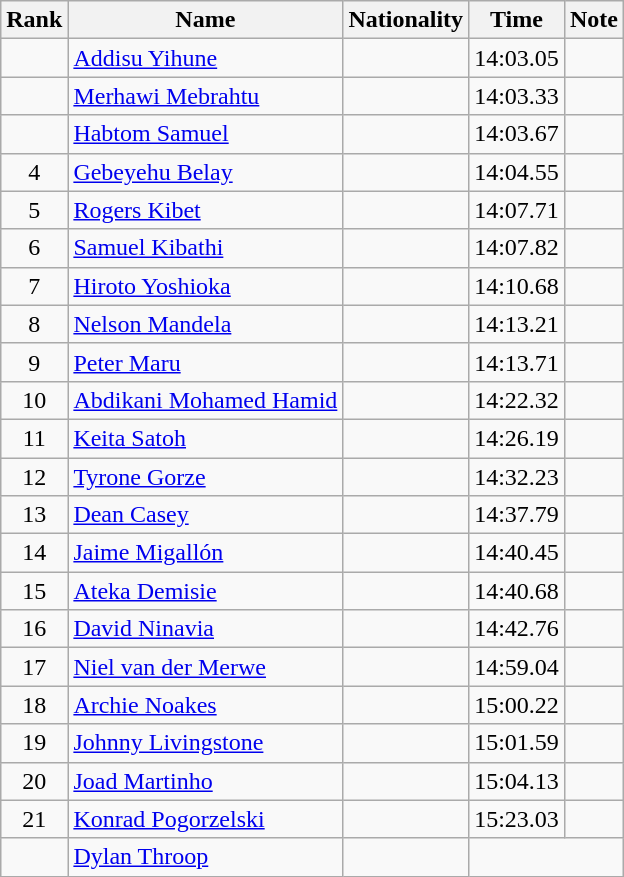<table class="wikitable sortable" style="text-align:center">
<tr>
<th>Rank</th>
<th>Name</th>
<th>Nationality</th>
<th>Time</th>
<th>Note</th>
</tr>
<tr>
<td></td>
<td align=left><a href='#'>Addisu Yihune</a></td>
<td align=left></td>
<td>14:03.05</td>
<td></td>
</tr>
<tr>
<td></td>
<td align=left><a href='#'>Merhawi Mebrahtu</a></td>
<td align=left></td>
<td>14:03.33</td>
<td></td>
</tr>
<tr>
<td></td>
<td align=left><a href='#'>Habtom Samuel</a></td>
<td align=left></td>
<td>14:03.67</td>
<td></td>
</tr>
<tr>
<td>4</td>
<td align=left><a href='#'>Gebeyehu Belay</a></td>
<td align=left></td>
<td>14:04.55</td>
<td></td>
</tr>
<tr>
<td>5</td>
<td align=left><a href='#'>Rogers Kibet</a></td>
<td align=left></td>
<td>14:07.71</td>
<td></td>
</tr>
<tr>
<td>6</td>
<td align=left><a href='#'>Samuel Kibathi</a></td>
<td align=left></td>
<td>14:07.82</td>
<td></td>
</tr>
<tr>
<td>7</td>
<td align=left><a href='#'>Hiroto Yoshioka</a></td>
<td align=left></td>
<td>14:10.68</td>
<td></td>
</tr>
<tr>
<td>8</td>
<td align=left><a href='#'>Nelson Mandela</a></td>
<td align=left></td>
<td>14:13.21</td>
<td></td>
</tr>
<tr>
<td>9</td>
<td align=left><a href='#'>Peter Maru</a></td>
<td align=left></td>
<td>14:13.71</td>
<td></td>
</tr>
<tr>
<td>10</td>
<td align=left><a href='#'>Abdikani Mohamed Hamid</a></td>
<td align=left></td>
<td>14:22.32</td>
<td></td>
</tr>
<tr>
<td>11</td>
<td align=left><a href='#'>Keita Satoh</a></td>
<td align=left></td>
<td>14:26.19</td>
<td></td>
</tr>
<tr>
<td>12</td>
<td align=left><a href='#'>Tyrone Gorze</a></td>
<td align=left></td>
<td>14:32.23</td>
<td></td>
</tr>
<tr>
<td>13</td>
<td align=left><a href='#'>Dean Casey</a></td>
<td align=left></td>
<td>14:37.79</td>
<td></td>
</tr>
<tr>
<td>14</td>
<td align=left><a href='#'>Jaime Migallón</a></td>
<td align=left></td>
<td>14:40.45</td>
<td></td>
</tr>
<tr>
<td>15</td>
<td align=left><a href='#'>Ateka Demisie</a></td>
<td align=left></td>
<td>14:40.68</td>
<td></td>
</tr>
<tr>
<td>16</td>
<td align=left><a href='#'>David Ninavia</a></td>
<td align=left></td>
<td>14:42.76</td>
<td></td>
</tr>
<tr>
<td>17</td>
<td align=left><a href='#'>Niel van der Merwe</a></td>
<td align=left></td>
<td>14:59.04</td>
<td></td>
</tr>
<tr>
<td>18</td>
<td align=left><a href='#'>Archie Noakes</a></td>
<td align=left></td>
<td>15:00.22</td>
<td></td>
</tr>
<tr>
<td>19</td>
<td align=left><a href='#'>Johnny Livingstone</a></td>
<td align=left></td>
<td>15:01.59</td>
<td></td>
</tr>
<tr>
<td>20</td>
<td align=left><a href='#'>Joad Martinho</a></td>
<td align=left></td>
<td>15:04.13</td>
<td></td>
</tr>
<tr>
<td>21</td>
<td align=left><a href='#'>Konrad Pogorzelski</a></td>
<td align=left></td>
<td>15:23.03</td>
<td></td>
</tr>
<tr>
<td></td>
<td align=left><a href='#'>Dylan Throop</a></td>
<td align=left></td>
<td colspan=2></td>
</tr>
</table>
